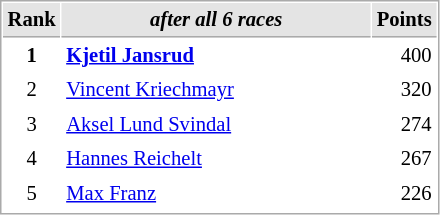<table cellspacing="1" cellpadding="3" style="border:1px solid #aaa; font-size:86%;">
<tr style="background:#e4e4e4;">
<th style="border-bottom:1px solid #aaa; width:10px;">Rank</th>
<th style="border-bottom:1px solid #aaa; width:200px; white-space:nowrap;"><em>after all 6 races</em></th>
<th style="border-bottom:1px solid #aaa; width:20px;">Points</th>
</tr>
<tr>
<td style="text-align:center;"><strong>1</strong></td>
<td><strong> <a href='#'>Kjetil Jansrud</a></strong></td>
<td align="right">400</td>
</tr>
<tr>
<td style="text-align:center;">2</td>
<td> <a href='#'>Vincent Kriechmayr</a></td>
<td align="right">320</td>
</tr>
<tr>
<td style="text-align:center;">3</td>
<td> <a href='#'>Aksel Lund Svindal</a></td>
<td align="right">274</td>
</tr>
<tr>
<td style="text-align:center;">4</td>
<td> <a href='#'>Hannes Reichelt</a></td>
<td align="right">267</td>
</tr>
<tr>
<td style="text-align:center;">5</td>
<td> <a href='#'>Max Franz</a></td>
<td align="right">226</td>
</tr>
<tr>
</tr>
</table>
